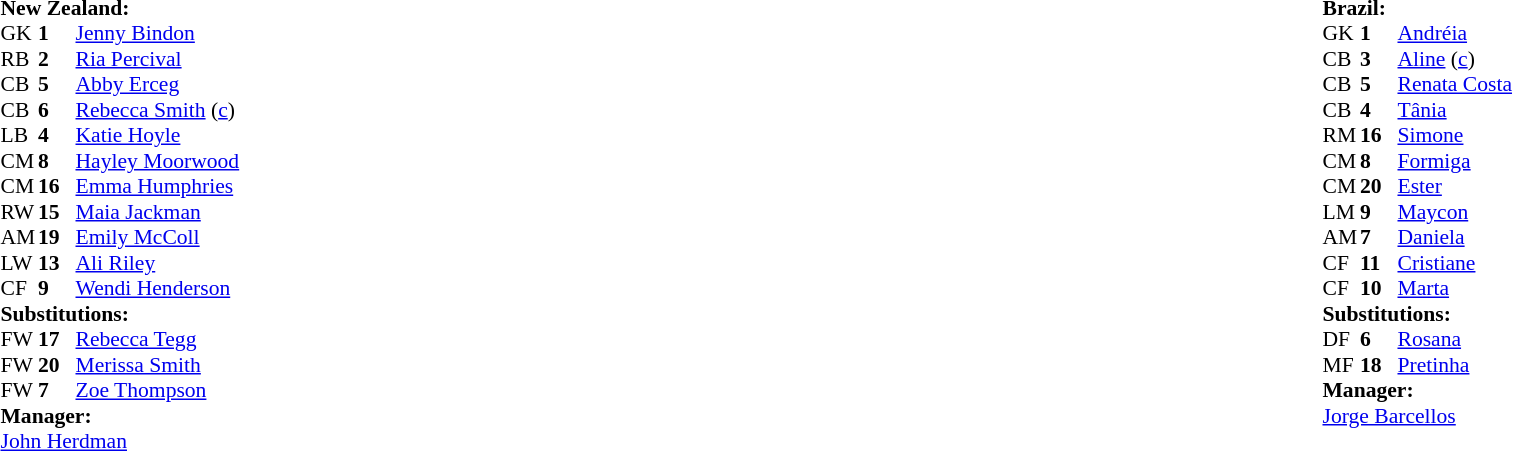<table width="100%">
<tr>
<td valign="top" width="50%"><br><table style="font-size: 90%" cellspacing="0" cellpadding="0">
<tr>
<td colspan=4><br><strong>New Zealand:</strong></td>
</tr>
<tr>
<th width=25></th>
<th width=25></th>
</tr>
<tr>
<td>GK</td>
<td><strong>1</strong></td>
<td><a href='#'>Jenny Bindon</a></td>
</tr>
<tr>
<td>RB</td>
<td><strong>2</strong></td>
<td><a href='#'>Ria Percival</a></td>
<td></td>
</tr>
<tr>
<td>CB</td>
<td><strong>5</strong></td>
<td><a href='#'>Abby Erceg</a></td>
</tr>
<tr>
<td>CB</td>
<td><strong>6</strong></td>
<td><a href='#'>Rebecca Smith</a> (<a href='#'>c</a>)</td>
</tr>
<tr>
<td>LB</td>
<td><strong>4</strong></td>
<td><a href='#'>Katie Hoyle</a></td>
<td></td>
<td></td>
</tr>
<tr>
<td>CM</td>
<td><strong>8</strong></td>
<td><a href='#'>Hayley Moorwood</a></td>
</tr>
<tr>
<td>CM</td>
<td><strong>16</strong></td>
<td><a href='#'>Emma Humphries</a></td>
<td></td>
<td></td>
</tr>
<tr>
<td>RW</td>
<td><strong>15</strong></td>
<td><a href='#'>Maia Jackman</a></td>
</tr>
<tr>
<td>AM</td>
<td><strong>19</strong></td>
<td><a href='#'>Emily McColl</a></td>
</tr>
<tr>
<td>LW</td>
<td><strong>13</strong></td>
<td><a href='#'>Ali Riley</a></td>
</tr>
<tr>
<td>CF</td>
<td><strong>9</strong></td>
<td><a href='#'>Wendi Henderson</a></td>
<td></td>
<td></td>
</tr>
<tr>
<td colspan=3><strong>Substitutions:</strong></td>
</tr>
<tr>
<td>FW</td>
<td><strong>17</strong></td>
<td><a href='#'>Rebecca Tegg</a></td>
<td></td>
<td></td>
</tr>
<tr>
<td>FW</td>
<td><strong>20</strong></td>
<td><a href='#'>Merissa Smith</a></td>
<td></td>
<td></td>
</tr>
<tr>
<td>FW</td>
<td><strong>7</strong></td>
<td><a href='#'>Zoe Thompson</a></td>
<td></td>
<td></td>
</tr>
<tr>
<td colspan=3><strong>Manager:</strong></td>
</tr>
<tr>
<td colspan=4> <a href='#'>John Herdman</a></td>
</tr>
</table>
</td>
<td valign="top" width="50%"><br><table style="font-size: 90%" cellspacing="0" cellpadding="0" align="center">
<tr>
<td colspan=4><br><strong>Brazil:</strong></td>
</tr>
<tr>
<th width="25"></th>
<th width="25"></th>
</tr>
<tr>
<td>GK</td>
<td><strong>1</strong></td>
<td><a href='#'>Andréia</a></td>
</tr>
<tr>
<td>CB</td>
<td><strong>3</strong></td>
<td><a href='#'>Aline</a> (<a href='#'>c</a>)</td>
</tr>
<tr>
<td>CB</td>
<td><strong>5</strong></td>
<td><a href='#'>Renata Costa</a></td>
</tr>
<tr>
<td>CB</td>
<td><strong>4</strong></td>
<td><a href='#'>Tânia</a></td>
</tr>
<tr>
<td>RM</td>
<td><strong>16</strong></td>
<td><a href='#'>Simone</a></td>
</tr>
<tr>
<td>CM</td>
<td><strong>8</strong></td>
<td><a href='#'>Formiga</a></td>
</tr>
<tr>
<td>CM</td>
<td><strong>20</strong></td>
<td><a href='#'>Ester</a></td>
</tr>
<tr>
<td>LM</td>
<td><strong>9</strong></td>
<td><a href='#'>Maycon</a></td>
<td></td>
<td></td>
</tr>
<tr>
<td>AM</td>
<td><strong>7</strong></td>
<td><a href='#'>Daniela</a></td>
</tr>
<tr>
<td>CF</td>
<td><strong>11</strong></td>
<td><a href='#'>Cristiane</a></td>
<td></td>
<td></td>
</tr>
<tr>
<td>CF</td>
<td><strong>10</strong></td>
<td><a href='#'>Marta</a></td>
</tr>
<tr>
<td colspan=3><strong>Substitutions:</strong></td>
</tr>
<tr>
<td>DF</td>
<td><strong>6</strong></td>
<td><a href='#'>Rosana</a></td>
<td></td>
<td></td>
</tr>
<tr>
<td>MF</td>
<td><strong>18</strong></td>
<td><a href='#'>Pretinha</a></td>
<td></td>
<td></td>
</tr>
<tr>
<td colspan=3><strong>Manager:</strong></td>
</tr>
<tr>
<td colspan=3> <a href='#'>Jorge Barcellos</a></td>
</tr>
</table>
</td>
</tr>
</table>
